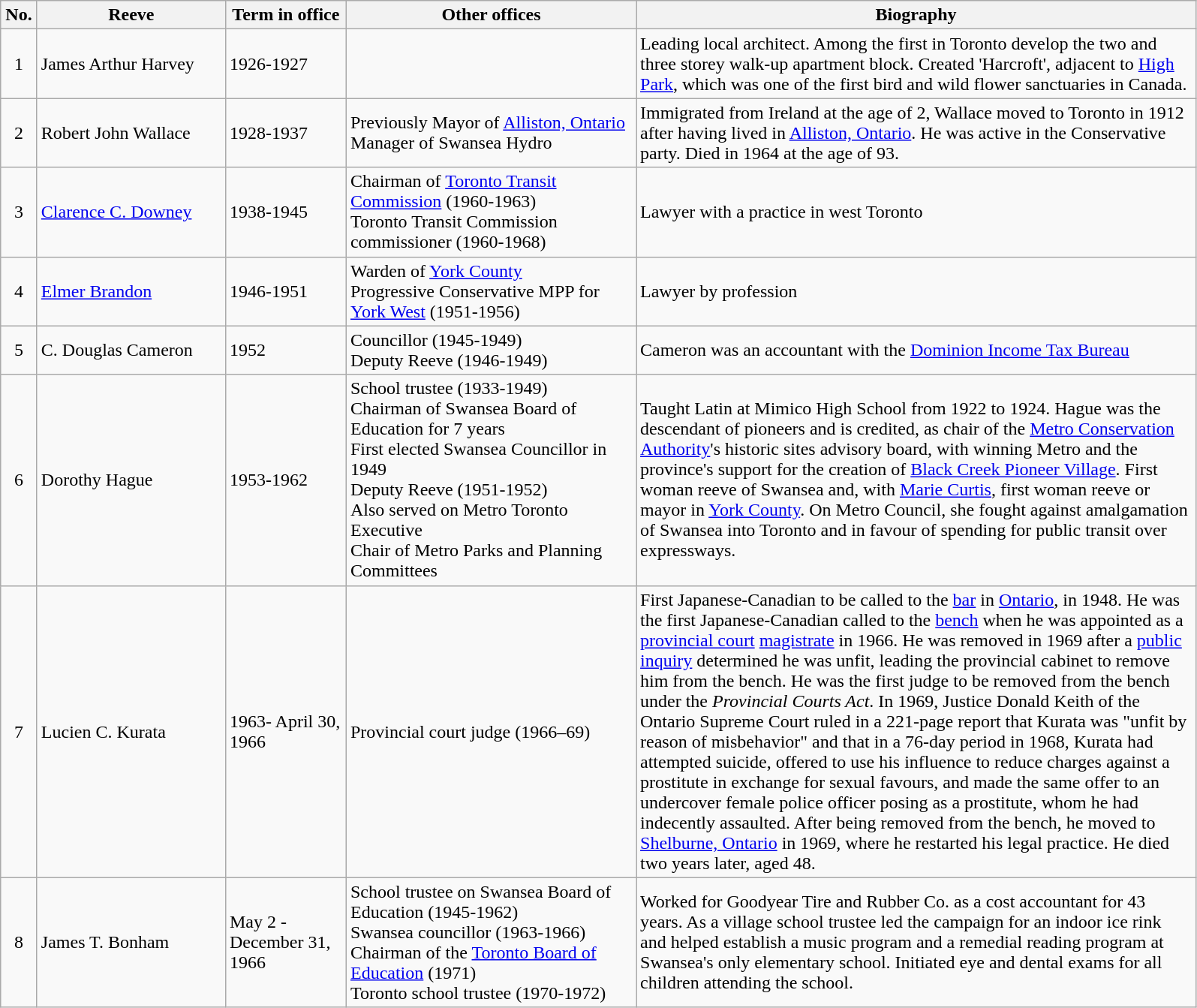<table class="sortable wikitable" style="text-align:left; font-size:100%;">
<tr valign=bottom>
<th width="25px">No.</th>
<th width="160px">Reeve</th>
<th width="100px">Term in office</th>
<th width="250px">Other offices</th>
<th width="490px">Biography</th>
</tr>
<tr>
<td align="center">1</td>
<td>James Arthur Harvey</td>
<td>1926-1927</td>
<td></td>
<td>Leading local architect. Among the first in Toronto develop the two and three storey walk-up apartment block. Created 'Harcroft', adjacent to <a href='#'>High Park</a>, which was one of the first bird and wild flower sanctuaries in Canada.</td>
</tr>
<tr>
<td align="center">2</td>
<td>Robert John Wallace</td>
<td>1928-1937</td>
<td>Previously Mayor of <a href='#'>Alliston, Ontario</a><br>Manager of Swansea Hydro</td>
<td>Immigrated from Ireland at the age of 2, Wallace moved to Toronto in 1912 after having lived in <a href='#'>Alliston, Ontario</a>. He was active in the Conservative party. Died in 1964 at the age of 93.</td>
</tr>
<tr>
<td align="center">3</td>
<td><a href='#'>Clarence C. Downey</a></td>
<td>1938-1945</td>
<td>Chairman of <a href='#'>Toronto Transit Commission</a> (1960-1963)<br>Toronto Transit Commission commissioner (1960-1968) </td>
<td>Lawyer with a practice in west Toronto</td>
</tr>
<tr>
<td align="center">4</td>
<td><a href='#'>Elmer Brandon</a></td>
<td>1946-1951</td>
<td>Warden of <a href='#'>York County</a><br>Progressive Conservative MPP for <a href='#'>York West</a> (1951-1956)</td>
<td>Lawyer by profession</td>
</tr>
<tr>
<td align="center">5</td>
<td>C. Douglas Cameron</td>
<td>1952</td>
<td>Councillor (1945-1949)<br>Deputy Reeve (1946-1949)</td>
<td>Cameron was an accountant with the <a href='#'>Dominion Income Tax Bureau</a></td>
</tr>
<tr>
<td align="center">6</td>
<td>Dorothy Hague</td>
<td>1953-1962</td>
<td>School trustee (1933-1949)<br>Chairman of Swansea Board of Education for 7 years<br>First elected Swansea Councillor in 1949<br>Deputy Reeve (1951-1952)<br>Also served on Metro Toronto Executive<br>Chair of Metro Parks and Planning Committees</td>
<td>Taught Latin at Mimico High School from 1922 to 1924. Hague was the descendant of pioneers and is credited, as chair of the <a href='#'>Metro Conservation Authority</a>'s historic sites advisory board, with winning Metro and the province's support for the creation of <a href='#'>Black Creek Pioneer Village</a>. First woman reeve of Swansea and, with <a href='#'>Marie Curtis</a>, first woman reeve or mayor in <a href='#'>York County</a>. On Metro Council, she fought against amalgamation of Swansea into Toronto and in favour of spending for public transit over expressways.</td>
</tr>
<tr>
<td align="center">7</td>
<td>Lucien C. Kurata</td>
<td>1963- April 30, 1966</td>
<td>Provincial court judge (1966–69)</td>
<td>First Japanese-Canadian to be called to the <a href='#'>bar</a> in <a href='#'>Ontario</a>, in 1948. He was the first Japanese-Canadian called to the <a href='#'>bench</a> when he was appointed as a <a href='#'>provincial court</a> <a href='#'>magistrate</a> in 1966. He was removed in 1969 after a <a href='#'>public inquiry</a> determined he was unfit, leading the provincial cabinet to remove him from the bench. He was the first judge to be removed from the bench under the <em>Provincial Courts Act</em>. In 1969, Justice Donald Keith of the Ontario Supreme Court ruled in a 221-page report that Kurata was "unfit by reason of misbehavior" and that in a 76-day period in 1968, Kurata had attempted suicide, offered to use his influence to reduce charges against a prostitute in exchange for sexual favours, and made the same offer to an undercover female police officer posing as a prostitute, whom he had indecently assaulted. After being removed from the bench, he moved to <a href='#'>Shelburne, Ontario</a> in 1969, where he restarted his legal practice. He died two years later, aged 48.</td>
</tr>
<tr>
<td align="center">8</td>
<td>James T. Bonham</td>
<td>May 2 - December 31, 1966</td>
<td>School trustee on Swansea Board of Education (1945-1962)<br>Swansea councillor (1963-1966)<br>Chairman of the <a href='#'>Toronto Board of Education</a> (1971)<br>Toronto school trustee (1970-1972)</td>
<td>Worked for Goodyear Tire and Rubber Co. as a cost accountant for 43 years. As a village school trustee led the campaign for an indoor ice rink and helped establish a music program and a remedial reading program at Swansea's only elementary school. Initiated eye and dental exams for all children attending the school.</td>
</tr>
</table>
